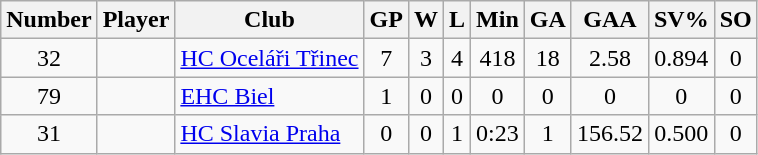<table class="wikitable sortable" style="text-align:center; padding:4px; border-spacing=0;">
<tr>
<th>Number</th>
<th>Player</th>
<th>Club</th>
<th>GP</th>
<th>W</th>
<th>L</th>
<th>Min</th>
<th>GA</th>
<th>GAA</th>
<th>SV%</th>
<th>SO</th>
</tr>
<tr>
<td>32</td>
<td align=left></td>
<td align=left><a href='#'>HC Oceláři Třinec</a></td>
<td>7</td>
<td>3</td>
<td>4</td>
<td>418</td>
<td>18</td>
<td>2.58</td>
<td>0.894</td>
<td>0</td>
</tr>
<tr>
<td>79</td>
<td align=left></td>
<td align=left><a href='#'>EHC Biel</a></td>
<td>1</td>
<td>0</td>
<td>0</td>
<td>0</td>
<td>0</td>
<td>0</td>
<td>0</td>
<td>0</td>
</tr>
<tr>
<td>31</td>
<td align=left></td>
<td align=left><a href='#'>HC Slavia Praha</a></td>
<td>0</td>
<td>0</td>
<td>1</td>
<td>0:23</td>
<td>1</td>
<td>156.52</td>
<td>0.500</td>
<td>0</td>
</tr>
</table>
